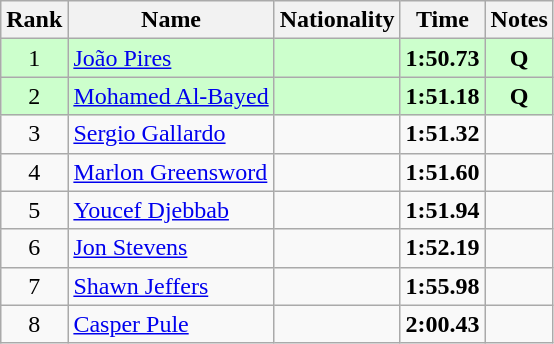<table class="wikitable sortable" style="text-align:center">
<tr>
<th>Rank</th>
<th>Name</th>
<th>Nationality</th>
<th>Time</th>
<th>Notes</th>
</tr>
<tr bgcolor=ccffcc>
<td>1</td>
<td align=left><a href='#'>João Pires</a></td>
<td align=left></td>
<td><strong>1:50.73</strong></td>
<td><strong>Q</strong></td>
</tr>
<tr bgcolor=ccffcc>
<td>2</td>
<td align=left><a href='#'>Mohamed Al-Bayed</a></td>
<td align=left></td>
<td><strong>1:51.18</strong></td>
<td><strong>Q</strong></td>
</tr>
<tr>
<td>3</td>
<td align=left><a href='#'>Sergio Gallardo</a></td>
<td align=left></td>
<td><strong>1:51.32</strong></td>
<td></td>
</tr>
<tr>
<td>4</td>
<td align=left><a href='#'>Marlon Greensword</a></td>
<td align=left></td>
<td><strong>1:51.60</strong></td>
<td></td>
</tr>
<tr>
<td>5</td>
<td align=left><a href='#'>Youcef Djebbab</a></td>
<td align=left></td>
<td><strong>1:51.94</strong></td>
<td></td>
</tr>
<tr>
<td>6</td>
<td align=left><a href='#'>Jon Stevens</a></td>
<td align=left></td>
<td><strong>1:52.19</strong></td>
<td></td>
</tr>
<tr>
<td>7</td>
<td align=left><a href='#'>Shawn Jeffers</a></td>
<td align=left></td>
<td><strong>1:55.98</strong></td>
<td></td>
</tr>
<tr>
<td>8</td>
<td align=left><a href='#'>Casper Pule</a></td>
<td align=left></td>
<td><strong>2:00.43</strong></td>
<td></td>
</tr>
</table>
